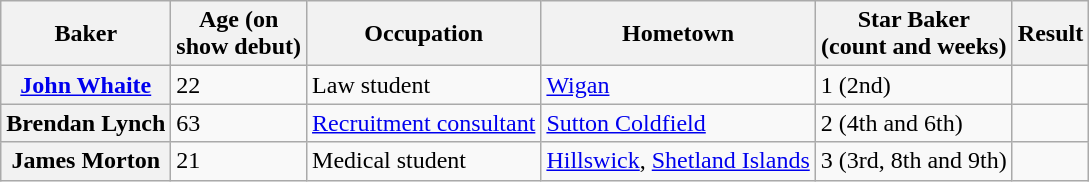<table class="wikitable col2center col5center">
<tr>
<th scope="col">Baker</th>
<th scope="col">Age (on<br>show debut)</th>
<th scope="col">Occupation</th>
<th scope="col">Hometown</th>
<th scope="col">Star Baker<br>(count and weeks)</th>
<th scope="col">Result</th>
</tr>
<tr>
<th scope="row"><a href='#'>John Whaite</a></th>
<td>22</td>
<td>Law student</td>
<td><a href='#'>Wigan</a></td>
<td>1 (2nd)</td>
<td></td>
</tr>
<tr>
<th scope="row">Brendan Lynch</th>
<td>63</td>
<td><a href='#'>Recruitment consultant</a></td>
<td><a href='#'>Sutton Coldfield</a></td>
<td>2 (4th and 6th)</td>
<td></td>
</tr>
<tr>
<th scope="row">James Morton</th>
<td>21</td>
<td>Medical student</td>
<td><a href='#'>Hillswick</a>, <a href='#'>Shetland Islands</a></td>
<td>3 (3rd, 8th and 9th)</td>
<td></td>
</tr>
</table>
